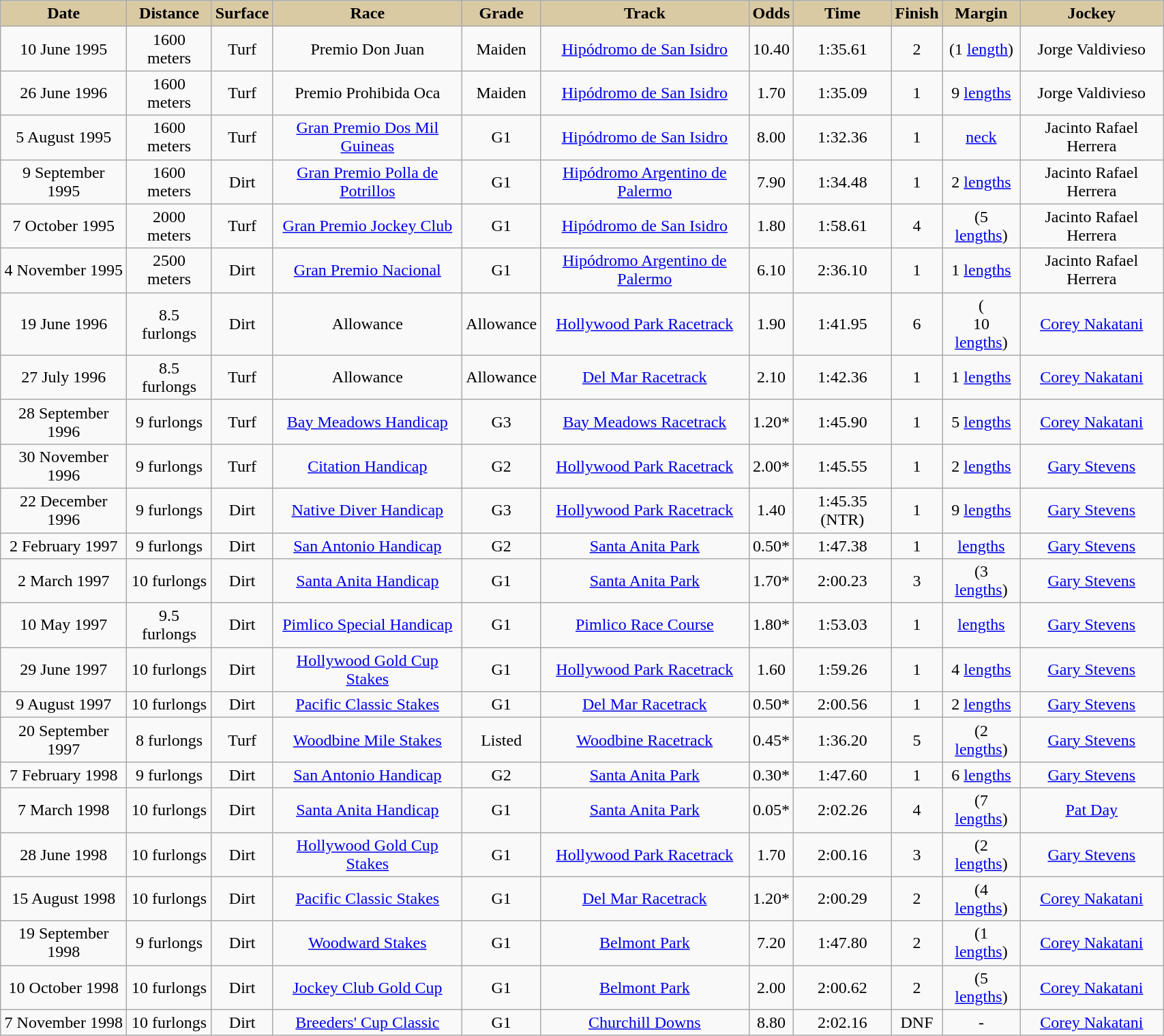<table class="wikitable sortable" style="text-align:center; width:90%">
<tr>
<th scope="col" style="background:#dacaa4;">Date</th>
<th scope="col" style="background:#dacaa4;">Distance</th>
<th scope="col" style="background:#dacaa4;">Surface</th>
<th scope="col" style="background:#dacaa4;">Race</th>
<th scope="col" style="background:#dacaa4;">Grade</th>
<th scope="col" style="background:#dacaa4;">Track</th>
<th scope="col" style="background:#dacaa4;">Odds</th>
<th scope="col" style="background:#dacaa4;">Time</th>
<th scope="col" style="background:#dacaa4;">Finish</th>
<th scope="col" style="background:#dacaa4;">Margin</th>
<th scope="col" style="background:#dacaa4;">Jockey</th>
</tr>
<tr>
<td>10 June 1995</td>
<td>1600 meters</td>
<td>Turf</td>
<td>Premio Don Juan</td>
<td>Maiden</td>
<td><a href='#'>Hipódromo de San Isidro</a></td>
<td>10.40</td>
<td>1:35.61</td>
<td>2</td>
<td>(1 <a href='#'>length</a>)</td>
<td>Jorge Valdivieso</td>
</tr>
<tr>
<td>26 June 1996</td>
<td>1600 meters</td>
<td>Turf</td>
<td>Premio Prohibida Oca</td>
<td>Maiden</td>
<td><a href='#'>Hipódromo de San Isidro</a></td>
<td>1.70</td>
<td>1:35.09</td>
<td>1</td>
<td>9 <a href='#'>lengths</a></td>
<td>Jorge Valdivieso</td>
</tr>
<tr>
<td>5 August 1995</td>
<td>1600 meters</td>
<td>Turf</td>
<td><a href='#'>Gran Premio Dos Mil Guineas</a></td>
<td>G1</td>
<td><a href='#'>Hipódromo de San Isidro</a></td>
<td>8.00</td>
<td>1:32.36</td>
<td>1</td>
<td> <a href='#'>neck</a></td>
<td>Jacinto Rafael Herrera</td>
</tr>
<tr>
<td>9 September 1995</td>
<td>1600 meters</td>
<td>Dirt</td>
<td><a href='#'>Gran Premio Polla de Potrillos</a></td>
<td>G1</td>
<td><a href='#'>Hipódromo Argentino de Palermo</a></td>
<td>7.90</td>
<td>1:34.48</td>
<td>1</td>
<td>2 <a href='#'>lengths</a></td>
<td>Jacinto Rafael Herrera</td>
</tr>
<tr>
<td>7 October 1995</td>
<td>2000 meters</td>
<td>Turf</td>
<td><a href='#'>Gran Premio Jockey Club</a></td>
<td>G1</td>
<td><a href='#'>Hipódromo de San Isidro</a></td>
<td>1.80</td>
<td>1:58.61</td>
<td>4</td>
<td>(5 <a href='#'>lengths</a>)</td>
<td>Jacinto Rafael Herrera</td>
</tr>
<tr>
<td>4 November 1995</td>
<td>2500 meters</td>
<td>Dirt</td>
<td><a href='#'>Gran Premio Nacional</a></td>
<td>G1</td>
<td><a href='#'>Hipódromo Argentino de Palermo</a></td>
<td>6.10</td>
<td>2:36.10</td>
<td>1</td>
<td>1 <a href='#'>lengths</a></td>
<td>Jacinto Rafael Herrera</td>
</tr>
<tr>
<td>19 June 1996</td>
<td>8.5 furlongs</td>
<td>Dirt</td>
<td>Allowance</td>
<td>Allowance</td>
<td><a href='#'>Hollywood Park Racetrack</a></td>
<td>1.90</td>
<td>1:41.95</td>
<td>6</td>
<td>(<br>10 <a href='#'>lengths</a>)</td>
<td><a href='#'>Corey Nakatani</a></td>
</tr>
<tr>
<td>27 July 1996</td>
<td>8.5 furlongs</td>
<td>Turf</td>
<td>Allowance</td>
<td>Allowance</td>
<td><a href='#'>Del Mar Racetrack</a></td>
<td>2.10</td>
<td>1:42.36</td>
<td>1</td>
<td>1 <a href='#'>lengths</a></td>
<td><a href='#'>Corey Nakatani</a></td>
</tr>
<tr>
<td>28 September 1996</td>
<td>9 furlongs</td>
<td>Turf</td>
<td><a href='#'>Bay Meadows Handicap</a></td>
<td>G3</td>
<td><a href='#'>Bay Meadows Racetrack</a></td>
<td>1.20*</td>
<td>1:45.90</td>
<td>1</td>
<td>5 <a href='#'>lengths</a></td>
<td><a href='#'>Corey Nakatani</a></td>
</tr>
<tr>
<td>30 November 1996</td>
<td>9 furlongs</td>
<td>Turf</td>
<td><a href='#'>Citation Handicap</a></td>
<td>G2</td>
<td><a href='#'>Hollywood Park Racetrack</a></td>
<td>2.00*</td>
<td>1:45.55</td>
<td>1</td>
<td>2 <a href='#'>lengths</a></td>
<td><a href='#'>Gary Stevens</a></td>
</tr>
<tr>
<td>22 December 1996</td>
<td>9 furlongs</td>
<td>Dirt</td>
<td><a href='#'>Native Diver Handicap</a></td>
<td>G3</td>
<td><a href='#'>Hollywood Park Racetrack</a></td>
<td>1.40</td>
<td>1:45.35 (NTR)</td>
<td>1</td>
<td>9 <a href='#'>lengths</a></td>
<td><a href='#'>Gary Stevens</a></td>
</tr>
<tr>
<td>2 February 1997</td>
<td>9 furlongs</td>
<td>Dirt</td>
<td><a href='#'>San Antonio Handicap</a></td>
<td>G2</td>
<td><a href='#'>Santa Anita Park</a></td>
<td>0.50*</td>
<td>1:47.38</td>
<td>1</td>
<td> <a href='#'>lengths</a></td>
<td><a href='#'>Gary Stevens</a></td>
</tr>
<tr>
<td>2 March 1997</td>
<td>10 furlongs</td>
<td>Dirt</td>
<td><a href='#'>Santa Anita Handicap</a></td>
<td>G1</td>
<td><a href='#'>Santa Anita Park</a></td>
<td>1.70*</td>
<td>2:00.23</td>
<td>3</td>
<td>(3 <a href='#'>lengths</a>)</td>
<td><a href='#'>Gary Stevens</a></td>
</tr>
<tr>
<td>10 May 1997</td>
<td>9.5 furlongs</td>
<td>Dirt</td>
<td><a href='#'>Pimlico Special Handicap</a></td>
<td>G1</td>
<td><a href='#'>Pimlico Race Course</a></td>
<td>1.80*</td>
<td>1:53.03</td>
<td>1</td>
<td> <a href='#'>lengths</a></td>
<td><a href='#'>Gary Stevens</a></td>
</tr>
<tr>
<td>29 June 1997</td>
<td>10 furlongs</td>
<td>Dirt</td>
<td><a href='#'>Hollywood Gold Cup Stakes</a></td>
<td>G1</td>
<td><a href='#'>Hollywood Park Racetrack</a></td>
<td>1.60</td>
<td>1:59.26</td>
<td>1</td>
<td>4 <a href='#'>lengths</a></td>
<td><a href='#'>Gary Stevens</a></td>
</tr>
<tr>
<td>9 August 1997</td>
<td>10 furlongs</td>
<td>Dirt</td>
<td><a href='#'>Pacific Classic Stakes</a></td>
<td>G1</td>
<td><a href='#'>Del Mar Racetrack</a></td>
<td>0.50*</td>
<td>2:00.56</td>
<td>1</td>
<td>2 <a href='#'>lengths</a></td>
<td><a href='#'>Gary Stevens</a></td>
</tr>
<tr>
<td>20 September 1997</td>
<td>8 furlongs</td>
<td>Turf</td>
<td><a href='#'>Woodbine Mile Stakes</a></td>
<td>Listed</td>
<td><a href='#'>Woodbine Racetrack</a></td>
<td>0.45*</td>
<td>1:36.20</td>
<td>5</td>
<td>(2 <a href='#'>lengths</a>)</td>
<td><a href='#'>Gary Stevens</a></td>
</tr>
<tr>
<td>7 February 1998</td>
<td>9 furlongs</td>
<td>Dirt</td>
<td><a href='#'>San Antonio Handicap</a></td>
<td>G2</td>
<td><a href='#'>Santa Anita Park</a></td>
<td>0.30*</td>
<td>1:47.60</td>
<td>1</td>
<td>6 <a href='#'>lengths</a></td>
<td><a href='#'>Gary Stevens</a></td>
</tr>
<tr>
<td>7 March 1998</td>
<td>10 furlongs</td>
<td>Dirt</td>
<td><a href='#'>Santa Anita Handicap</a></td>
<td>G1</td>
<td><a href='#'>Santa Anita Park</a></td>
<td>0.05*</td>
<td>2:02.26</td>
<td>4</td>
<td>(7 <a href='#'>lengths</a>)</td>
<td><a href='#'>Pat Day</a></td>
</tr>
<tr>
<td>28 June 1998</td>
<td>10 furlongs</td>
<td>Dirt</td>
<td><a href='#'>Hollywood Gold Cup Stakes</a></td>
<td>G1</td>
<td><a href='#'>Hollywood Park Racetrack</a></td>
<td>1.70</td>
<td>2:00.16</td>
<td>3</td>
<td>(2 <a href='#'>lengths</a>)</td>
<td><a href='#'>Gary Stevens</a></td>
</tr>
<tr>
<td>15 August 1998</td>
<td>10 furlongs</td>
<td>Dirt</td>
<td><a href='#'>Pacific Classic Stakes</a></td>
<td>G1</td>
<td><a href='#'>Del Mar Racetrack</a></td>
<td>1.20*</td>
<td>2:00.29</td>
<td>2</td>
<td>(4 <a href='#'>lengths</a>)</td>
<td><a href='#'>Corey Nakatani</a></td>
</tr>
<tr>
<td>19 September 1998</td>
<td>9 furlongs</td>
<td>Dirt</td>
<td><a href='#'>Woodward Stakes</a></td>
<td>G1</td>
<td><a href='#'>Belmont Park</a></td>
<td>7.20</td>
<td>1:47.80</td>
<td>2</td>
<td>(1 <a href='#'>lengths</a>)</td>
<td><a href='#'>Corey Nakatani</a></td>
</tr>
<tr>
<td>10 October 1998</td>
<td>10 furlongs</td>
<td>Dirt</td>
<td><a href='#'>Jockey Club Gold Cup</a></td>
<td>G1</td>
<td><a href='#'>Belmont Park</a></td>
<td>2.00</td>
<td>2:00.62</td>
<td>2</td>
<td>(5 <a href='#'>lengths</a>)</td>
<td><a href='#'>Corey Nakatani</a></td>
</tr>
<tr>
<td>7 November 1998</td>
<td>10 furlongs</td>
<td>Dirt</td>
<td><a href='#'>Breeders' Cup Classic</a></td>
<td>G1</td>
<td><a href='#'>Churchill Downs</a></td>
<td>8.80</td>
<td>2:02.16</td>
<td>DNF</td>
<td>-</td>
<td><a href='#'>Corey Nakatani</a></td>
</tr>
</table>
